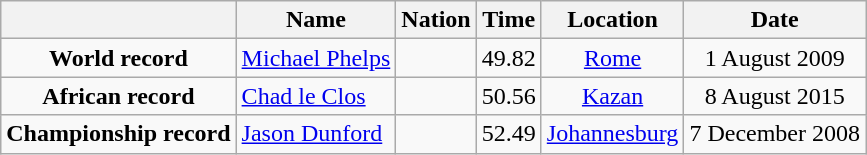<table class=wikitable style=text-align:center>
<tr>
<th></th>
<th>Name</th>
<th>Nation</th>
<th>Time</th>
<th>Location</th>
<th>Date</th>
</tr>
<tr>
<td><strong>World record</strong></td>
<td align=left><a href='#'>Michael Phelps</a></td>
<td align=left></td>
<td align=left>49.82</td>
<td><a href='#'>Rome</a></td>
<td>1 August 2009</td>
</tr>
<tr>
<td><strong>African record</strong></td>
<td align=left><a href='#'>Chad le Clos</a></td>
<td align=left></td>
<td align=left>50.56</td>
<td><a href='#'>Kazan</a></td>
<td>8 August 2015</td>
</tr>
<tr>
<td><strong>Championship record</strong></td>
<td align=left><a href='#'>Jason Dunford</a></td>
<td align=left></td>
<td align=left>52.49</td>
<td><a href='#'>Johannesburg</a></td>
<td>7 December 2008</td>
</tr>
</table>
